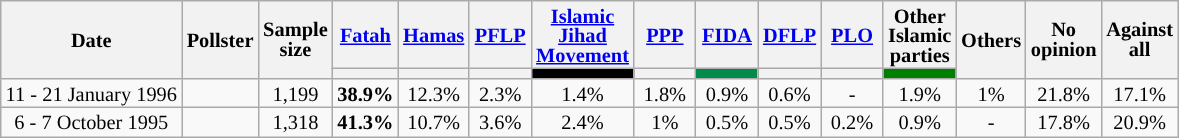<table class="wikitable" style="text-align:center;font-size:85%;line-height:13px">
<tr>
<th rowspan="2">Date</th>
<th rowspan="2">Pollster</th>
<th rowspan="2">Sample<br>size</th>
<th style="width:35px;"><a href='#'>Fatah</a></th>
<th style="width:35px;"><a href='#'>Hamas</a></th>
<th style="width:35px;"><a href='#'>PFLP</a></th>
<th style="width:35px;"><a href='#'>Islamic Jihad Movement</a></th>
<th style="width:35px;"><a href='#'>PPP</a></th>
<th style="width:35px;"><a href='#'>FIDA</a></th>
<th style="width:35px;"><a href='#'>DFLP</a></th>
<th style="width:35px;"><a href='#'>PLO</a></th>
<th style="width:35px;">Other Islamic parties</th>
<th style="width:35px;" rowspan="2">Others</th>
<th style="width:35px;" rowspan="2">No opinion</th>
<th style="width:35px;" rowspan="2">Against all</th>
</tr>
<tr>
<th style="background:"></th>
<th style="background:"></th>
<th style="background:"></th>
<th style="background:black;"></th>
<th style="background:"></th>
<th style="background:#008B4C;"></th>
<th style="background:"></th>
<th style="background:"></th>
<th style="background:green;"></th>
</tr>
<tr>
<td>11 - 21 January 1996</td>
<td></td>
<td>1,199</td>
<td style="background:"><strong>38.9%</strong></td>
<td>12.3%</td>
<td>2.3%</td>
<td>1.4%</td>
<td>1.8%</td>
<td>0.9%</td>
<td>0.6%</td>
<td>-</td>
<td>1.9%</td>
<td>1%</td>
<td>21.8%</td>
<td>17.1%</td>
</tr>
<tr>
<td>6 - 7 October 1995</td>
<td></td>
<td>1,318</td>
<td style="background:"><strong>41.3%</strong></td>
<td>10.7%</td>
<td>3.6%</td>
<td>2.4%</td>
<td>1%</td>
<td>0.5%</td>
<td>0.5%</td>
<td>0.2%</td>
<td>0.9%</td>
<td>-</td>
<td>17.8%</td>
<td>20.9%</td>
</tr>
</table>
